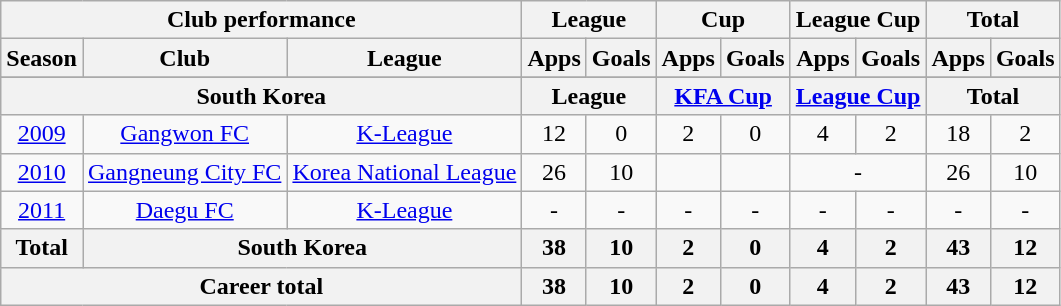<table class="wikitable" style="text-align:center">
<tr>
<th colspan=3>Club performance</th>
<th colspan=2>League</th>
<th colspan=2>Cup</th>
<th colspan=2>League Cup</th>
<th colspan=2>Total</th>
</tr>
<tr>
<th>Season</th>
<th>Club</th>
<th>League</th>
<th>Apps</th>
<th>Goals</th>
<th>Apps</th>
<th>Goals</th>
<th>Apps</th>
<th>Goals</th>
<th>Apps</th>
<th>Goals</th>
</tr>
<tr>
</tr>
<tr>
<th colspan=3>South Korea</th>
<th colspan=2>League</th>
<th colspan=2><a href='#'>KFA Cup</a></th>
<th colspan=2><a href='#'>League Cup</a></th>
<th colspan=2>Total</th>
</tr>
<tr>
<td><a href='#'>2009</a></td>
<td rowspan=1><a href='#'>Gangwon FC</a></td>
<td rowspan=1><a href='#'>K-League</a></td>
<td>12</td>
<td>0</td>
<td>2</td>
<td>0</td>
<td>4</td>
<td>2</td>
<td>18</td>
<td>2</td>
</tr>
<tr>
<td><a href='#'>2010</a></td>
<td rowspan=1><a href='#'>Gangneung City FC</a></td>
<td rowspan=1><a href='#'>Korea National League</a></td>
<td>26</td>
<td>10</td>
<td></td>
<td></td>
<td colspan=2>-</td>
<td>26</td>
<td>10</td>
</tr>
<tr>
<td><a href='#'>2011</a></td>
<td rowspan=1><a href='#'>Daegu FC</a></td>
<td rowspan=1><a href='#'>K-League</a></td>
<td>-</td>
<td>-</td>
<td>-</td>
<td>-</td>
<td>-</td>
<td>-</td>
<td>-</td>
<td>-</td>
</tr>
<tr>
<th rowspan=1>Total</th>
<th colspan=2>South Korea</th>
<th>38</th>
<th>10</th>
<th>2</th>
<th>0</th>
<th>4</th>
<th>2</th>
<th>43</th>
<th>12</th>
</tr>
<tr>
<th colspan=3>Career total</th>
<th>38</th>
<th>10</th>
<th>2</th>
<th>0</th>
<th>4</th>
<th>2</th>
<th>43</th>
<th>12</th>
</tr>
</table>
